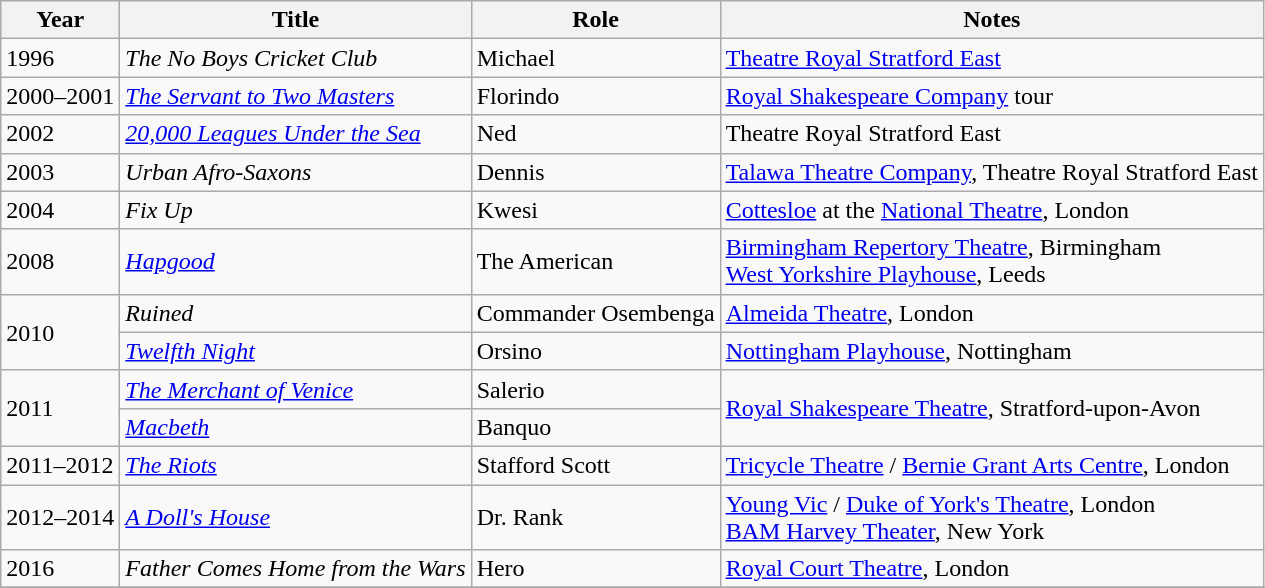<table class="wikitable sortable">
<tr>
<th>Year</th>
<th>Title</th>
<th>Role</th>
<th>Notes</th>
</tr>
<tr>
<td>1996</td>
<td><em>The No Boys Cricket Club</em></td>
<td>Michael</td>
<td><a href='#'>Theatre Royal Stratford East</a></td>
</tr>
<tr>
<td>2000–2001</td>
<td><em><a href='#'>The Servant to Two Masters</a></em></td>
<td>Florindo</td>
<td><a href='#'>Royal Shakespeare Company</a> tour</td>
</tr>
<tr>
<td>2002</td>
<td><em><a href='#'>20,000 Leagues Under the Sea</a></em></td>
<td>Ned</td>
<td>Theatre Royal Stratford East</td>
</tr>
<tr>
<td>2003</td>
<td><em>Urban Afro-Saxons</em></td>
<td>Dennis</td>
<td><a href='#'>Talawa Theatre Company</a>, Theatre Royal Stratford East</td>
</tr>
<tr>
<td>2004</td>
<td><em>Fix Up</em></td>
<td>Kwesi</td>
<td><a href='#'>Cottesloe</a> at the <a href='#'>National Theatre</a>, London</td>
</tr>
<tr>
<td>2008</td>
<td><em><a href='#'>Hapgood</a></em></td>
<td>The American</td>
<td><a href='#'>Birmingham Repertory Theatre</a>, Birmingham<br><a href='#'>West Yorkshire Playhouse</a>, Leeds</td>
</tr>
<tr>
<td rowspan="2">2010</td>
<td><em>Ruined</em></td>
<td>Commander Osembenga</td>
<td><a href='#'>Almeida Theatre</a>, London</td>
</tr>
<tr>
<td><em><a href='#'>Twelfth Night</a></em></td>
<td>Orsino</td>
<td><a href='#'>Nottingham Playhouse</a>, Nottingham</td>
</tr>
<tr>
<td rowspan="2">2011</td>
<td><em><a href='#'>The Merchant of Venice</a></em></td>
<td>Salerio</td>
<td rowspan="2"><a href='#'>Royal Shakespeare Theatre</a>, Stratford-upon-Avon</td>
</tr>
<tr>
<td><em><a href='#'>Macbeth</a></em></td>
<td>Banquo</td>
</tr>
<tr>
<td>2011–2012</td>
<td><em><a href='#'>The Riots</a></em></td>
<td>Stafford Scott</td>
<td><a href='#'>Tricycle Theatre</a> / <a href='#'>Bernie Grant Arts Centre</a>, London</td>
</tr>
<tr>
<td>2012–2014</td>
<td><em><a href='#'>A Doll's House</a></em></td>
<td>Dr. Rank</td>
<td><a href='#'>Young Vic</a> / <a href='#'>Duke of York's Theatre</a>, London<br><a href='#'>BAM Harvey Theater</a>, New York</td>
</tr>
<tr>
<td>2016</td>
<td><em>Father Comes Home from the Wars</em></td>
<td>Hero</td>
<td><a href='#'>Royal Court Theatre</a>, London</td>
</tr>
<tr>
</tr>
</table>
